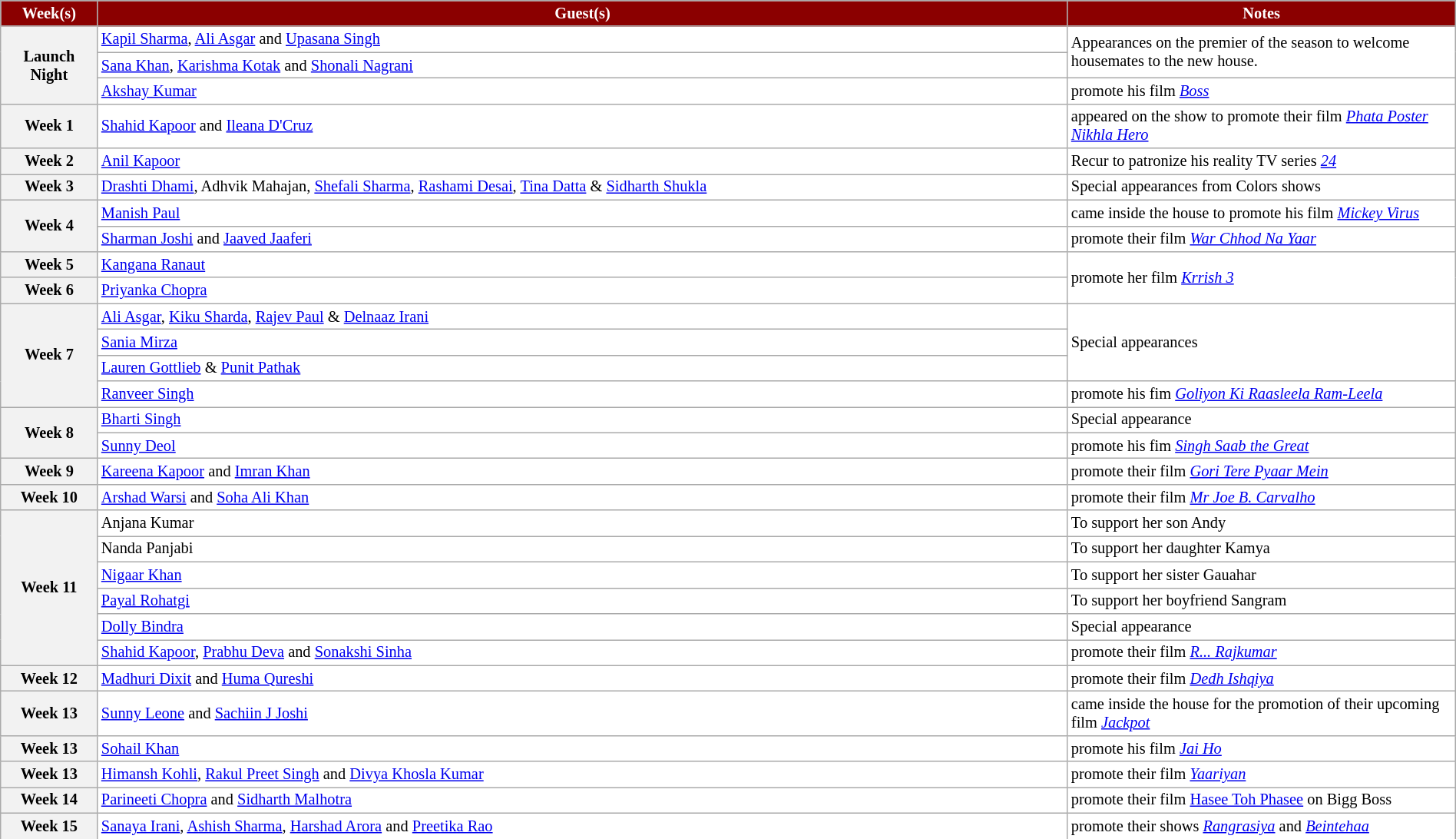<table class="wikitable" style="margin: 1em 1em 1em 0;font-size:85%; background: white; width:100%;">
<tr>
<th style="background:#8B0000; color:#fff; width:5%;">Week(s)</th>
<th style="background:#8B0000; color:#fff; width:50%;">Guest(s)</th>
<th style="background:#8B0000; color:#fff; width:20%;">Notes</th>
</tr>
<tr>
<th rowspan="3">Launch Night</th>
<td><a href='#'>Kapil Sharma</a>, <a href='#'>Ali Asgar</a> and <a href='#'>Upasana Singh</a></td>
<td rowspan="2">Appearances on the premier of the season to welcome housemates to the new house.</td>
</tr>
<tr>
<td><a href='#'>Sana Khan</a>, <a href='#'>Karishma Kotak</a> and <a href='#'>Shonali Nagrani</a></td>
</tr>
<tr>
<td><a href='#'>Akshay Kumar</a></td>
<td>promote his film <em><a href='#'>Boss</a></em></td>
</tr>
<tr>
<th>Week 1</th>
<td><a href='#'>Shahid Kapoor</a> and <a href='#'>Ileana D'Cruz</a></td>
<td>appeared on the show to promote their film <em><a href='#'>Phata Poster Nikhla Hero</a></em></td>
</tr>
<tr>
<th>Week 2</th>
<td><a href='#'>Anil Kapoor</a></td>
<td>Recur to patronize his reality TV series <em><a href='#'>24</a></em></td>
</tr>
<tr>
<th>Week 3</th>
<td><a href='#'>Drashti Dhami</a>, Adhvik Mahajan, <a href='#'>Shefali Sharma</a>, <a href='#'>Rashami Desai</a>, <a href='#'>Tina Datta</a> & <a href='#'>Sidharth Shukla</a></td>
<td>Special appearances from Colors shows</td>
</tr>
<tr>
<th rowspan="2">Week 4</th>
<td><a href='#'>Manish Paul</a></td>
<td>came inside the house to promote his film <em><a href='#'>Mickey Virus</a></em></td>
</tr>
<tr>
<td><a href='#'>Sharman Joshi</a> and <a href='#'>Jaaved Jaaferi</a></td>
<td>promote their film <em><a href='#'>War Chhod Na Yaar</a></em></td>
</tr>
<tr>
<th>Week 5</th>
<td><a href='#'>Kangana Ranaut</a></td>
<td rowspan="2">promote her film <em><a href='#'>Krrish 3</a></em></td>
</tr>
<tr>
<th>Week 6</th>
<td><a href='#'>Priyanka Chopra</a></td>
</tr>
<tr>
<th rowspan="4">Week 7</th>
<td><a href='#'>Ali Asgar</a>, <a href='#'>Kiku Sharda</a>, <a href='#'>Rajev Paul</a> & <a href='#'>Delnaaz Irani</a></td>
<td rowspan="3">Special appearances</td>
</tr>
<tr>
<td><a href='#'>Sania Mirza</a></td>
</tr>
<tr>
<td><a href='#'>Lauren Gottlieb</a> & <a href='#'>Punit Pathak</a></td>
</tr>
<tr>
<td><a href='#'>Ranveer Singh</a></td>
<td>promote his fim <em><a href='#'>Goliyon Ki Raasleela Ram-Leela</a></em></td>
</tr>
<tr>
<th rowspan=2>Week 8</th>
<td><a href='#'>Bharti Singh</a></td>
<td>Special appearance</td>
</tr>
<tr>
<td><a href='#'>Sunny Deol</a></td>
<td>promote his fim <em><a href='#'>Singh Saab the Great</a></em></td>
</tr>
<tr>
<th>Week 9</th>
<td><a href='#'>Kareena Kapoor</a> and <a href='#'>Imran Khan</a></td>
<td>promote their film <em><a href='#'>Gori Tere Pyaar Mein</a></em></td>
</tr>
<tr>
<th>Week 10</th>
<td><a href='#'>Arshad Warsi</a> and <a href='#'>Soha Ali Khan</a></td>
<td>promote their film <em><a href='#'>Mr Joe B. Carvalho</a></em></td>
</tr>
<tr>
<th rowspan="6">Week 11</th>
<td>Anjana Kumar</td>
<td>To support her son Andy</td>
</tr>
<tr>
<td>Nanda Panjabi</td>
<td>To support her daughter Kamya</td>
</tr>
<tr>
<td><a href='#'>Nigaar Khan</a></td>
<td>To support her sister Gauahar</td>
</tr>
<tr>
<td><a href='#'>Payal Rohatgi</a></td>
<td>To support her boyfriend Sangram</td>
</tr>
<tr>
<td><a href='#'>Dolly Bindra</a></td>
<td>Special appearance</td>
</tr>
<tr>
<td><a href='#'>Shahid Kapoor</a>, <a href='#'>Prabhu Deva</a> and <a href='#'>Sonakshi Sinha</a></td>
<td>promote their film <em><a href='#'>R... Rajkumar</a></em></td>
</tr>
<tr>
<th>Week 12</th>
<td><a href='#'>Madhuri Dixit</a> and <a href='#'>Huma Qureshi</a></td>
<td>promote their film <em><a href='#'>Dedh Ishqiya</a></em></td>
</tr>
<tr>
<th>Week 13</th>
<td><a href='#'>Sunny Leone</a> and <a href='#'>Sachiin J Joshi</a></td>
<td>came inside the house for the promotion of their upcoming film <em><a href='#'>Jackpot</a></em></td>
</tr>
<tr>
<th>Week 13</th>
<td><a href='#'>Sohail Khan</a></td>
<td>promote his film <em><a href='#'>Jai Ho</a></em></td>
</tr>
<tr>
<th>Week 13</th>
<td><a href='#'>Himansh Kohli</a>, <a href='#'>Rakul Preet Singh</a> and <a href='#'>Divya Khosla Kumar</a></td>
<td>promote their film <em><a href='#'>Yaariyan</a></em></td>
</tr>
<tr>
<th>Week 14</th>
<td><a href='#'>Parineeti Chopra</a> and <a href='#'>Sidharth Malhotra</a></td>
<td>promote their film <a href='#'>Hasee Toh Phasee</a> on Bigg Boss</td>
</tr>
<tr>
<th>Week 15</th>
<td><a href='#'>Sanaya Irani</a>, <a href='#'>Ashish Sharma</a>, <a href='#'>Harshad Arora</a> and <a href='#'>Preetika Rao</a></td>
<td>promote their shows <em><a href='#'>Rangrasiya</a></em> and <em><a href='#'>Beintehaa</a></em></td>
</tr>
</table>
